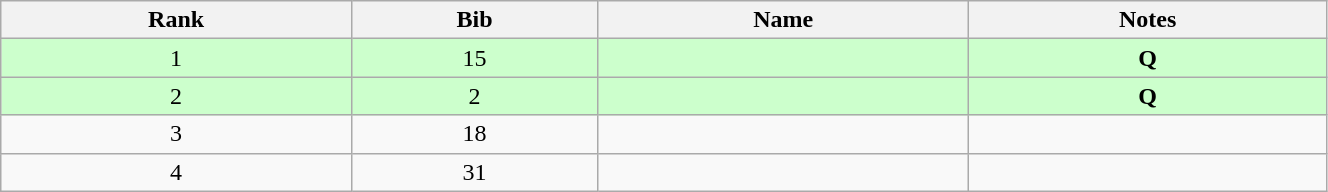<table class="wikitable" style="text-align:center;" width=70%>
<tr>
<th>Rank</th>
<th>Bib</th>
<th>Name</th>
<th>Notes</th>
</tr>
<tr bgcolor="#ccffcc">
<td>1</td>
<td>15</td>
<td align=left></td>
<td><strong>Q</strong></td>
</tr>
<tr bgcolor="#ccffcc">
<td>2</td>
<td>2</td>
<td align=left></td>
<td><strong>Q</strong></td>
</tr>
<tr>
<td>3</td>
<td>18</td>
<td align=left></td>
<td></td>
</tr>
<tr>
<td>4</td>
<td>31</td>
<td align=left></td>
<td></td>
</tr>
</table>
